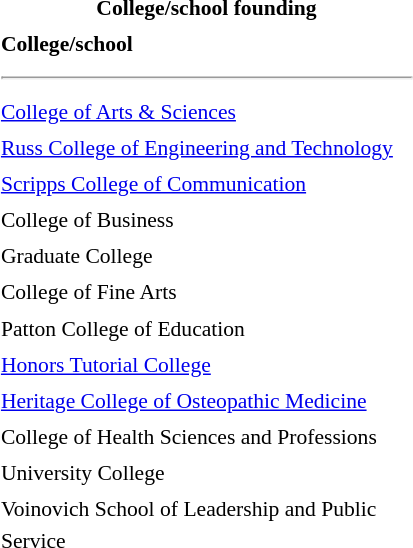<table class="toccolours" style="float:right;margin-right:1em; font-size:90%; line-height:1.4em; width:280px;">
<tr>
<th colspan="2" style="text-align: center;"><strong>College/school founding</strong></th>
</tr>
<tr>
<td><strong>College/school</strong></td>
<td></td>
</tr>
<tr>
<td colspan="2"><hr></td>
</tr>
<tr>
<td><a href='#'>College of Arts & Sciences</a></td>
<td></td>
</tr>
<tr>
<td><a href='#'>Russ College of Engineering and Technology</a></td>
<td></td>
</tr>
<tr>
<td><a href='#'>Scripps College of Communication</a></td>
<td></td>
</tr>
<tr>
<td>College of Business</td>
<td></td>
</tr>
<tr>
<td>Graduate College</td>
<td></td>
</tr>
<tr>
<td>College of Fine Arts</td>
<td></td>
</tr>
<tr>
<td>Patton College of Education</td>
<td></td>
</tr>
<tr>
<td><a href='#'>Honors Tutorial College</a></td>
<td></td>
</tr>
<tr>
<td><a href='#'>Heritage College of Osteopathic Medicine</a></td>
<td></td>
</tr>
<tr>
<td>College of Health Sciences and Professions</td>
<td></td>
</tr>
<tr>
<td>University College</td>
<td></td>
</tr>
<tr>
<td>Voinovich School of Leadership and Public Service</td>
<td></td>
</tr>
</table>
